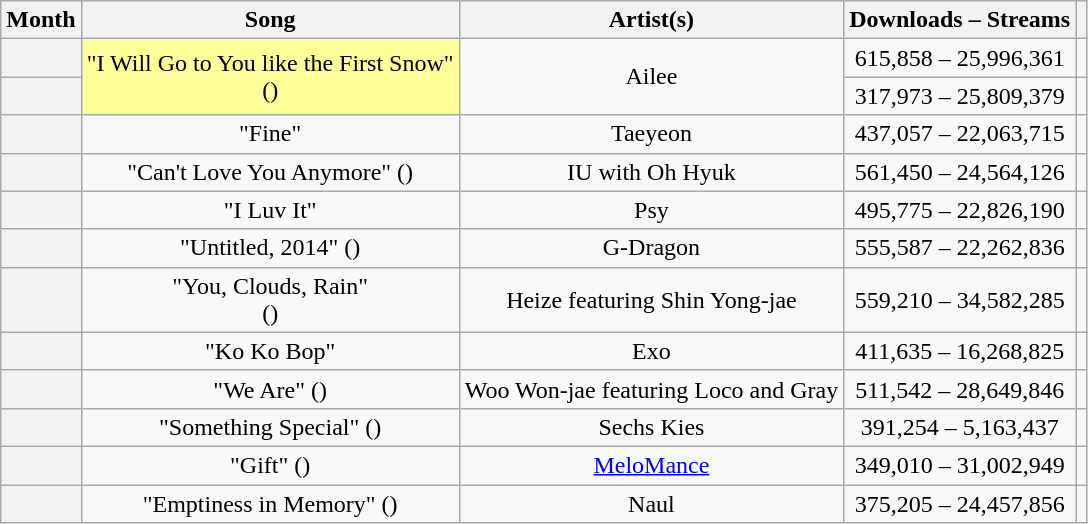<table class="wikitable plainrowheaders sortable" style="text-align:center">
<tr>
<th>Month</th>
<th>Song</th>
<th>Artist(s)</th>
<th>Downloads – Streams</th>
<th class="unsortable"></th>
</tr>
<tr>
<th scope="row"></th>
<td bgcolor=#FFFF99 rowspan="2">"I Will Go to You like the First Snow"<br>() </td>
<td rowspan="2">Ailee</td>
<td>615,858 – 25,996,361</td>
<td></td>
</tr>
<tr>
<th scope="row"></th>
<td>317,973 – 25,809,379</td>
<td></td>
</tr>
<tr>
<th scope="row"></th>
<td>"Fine"</td>
<td>Taeyeon</td>
<td>437,057 – 22,063,715</td>
<td></td>
</tr>
<tr>
<th scope="row"></th>
<td>"Can't Love You Anymore" ()</td>
<td>IU with Oh Hyuk</td>
<td>561,450 – 24,564,126</td>
<td></td>
</tr>
<tr>
<th scope="row"></th>
<td>"I Luv It"</td>
<td>Psy</td>
<td>495,775 – 22,826,190</td>
<td></td>
</tr>
<tr>
<th scope="row"></th>
<td>"Untitled, 2014" ()</td>
<td>G-Dragon</td>
<td>555,587 – 22,262,836</td>
<td></td>
</tr>
<tr>
<th scope="row"></th>
<td>"You, Clouds, Rain"<br>()</td>
<td>Heize featuring Shin Yong-jae</td>
<td>559,210 – 34,582,285</td>
<td></td>
</tr>
<tr>
<th scope="row"></th>
<td>"Ko Ko Bop"</td>
<td>Exo</td>
<td>411,635 – 16,268,825</td>
<td></td>
</tr>
<tr>
<th scope="row"></th>
<td>"We Are" ()</td>
<td>Woo Won-jae featuring Loco and Gray</td>
<td>511,542 – 28,649,846</td>
<td></td>
</tr>
<tr>
<th scope="row"></th>
<td>"Something Special" ()</td>
<td>Sechs Kies</td>
<td>391,254 – 5,163,437</td>
<td></td>
</tr>
<tr>
<th scope="row"></th>
<td>"Gift" ()</td>
<td><a href='#'>MeloMance</a></td>
<td>349,010 – 31,002,949</td>
<td></td>
</tr>
<tr>
<th scope="row"></th>
<td>"Emptiness in Memory" ()</td>
<td>Naul</td>
<td>375,205 – 24,457,856</td>
<td></td>
</tr>
</table>
